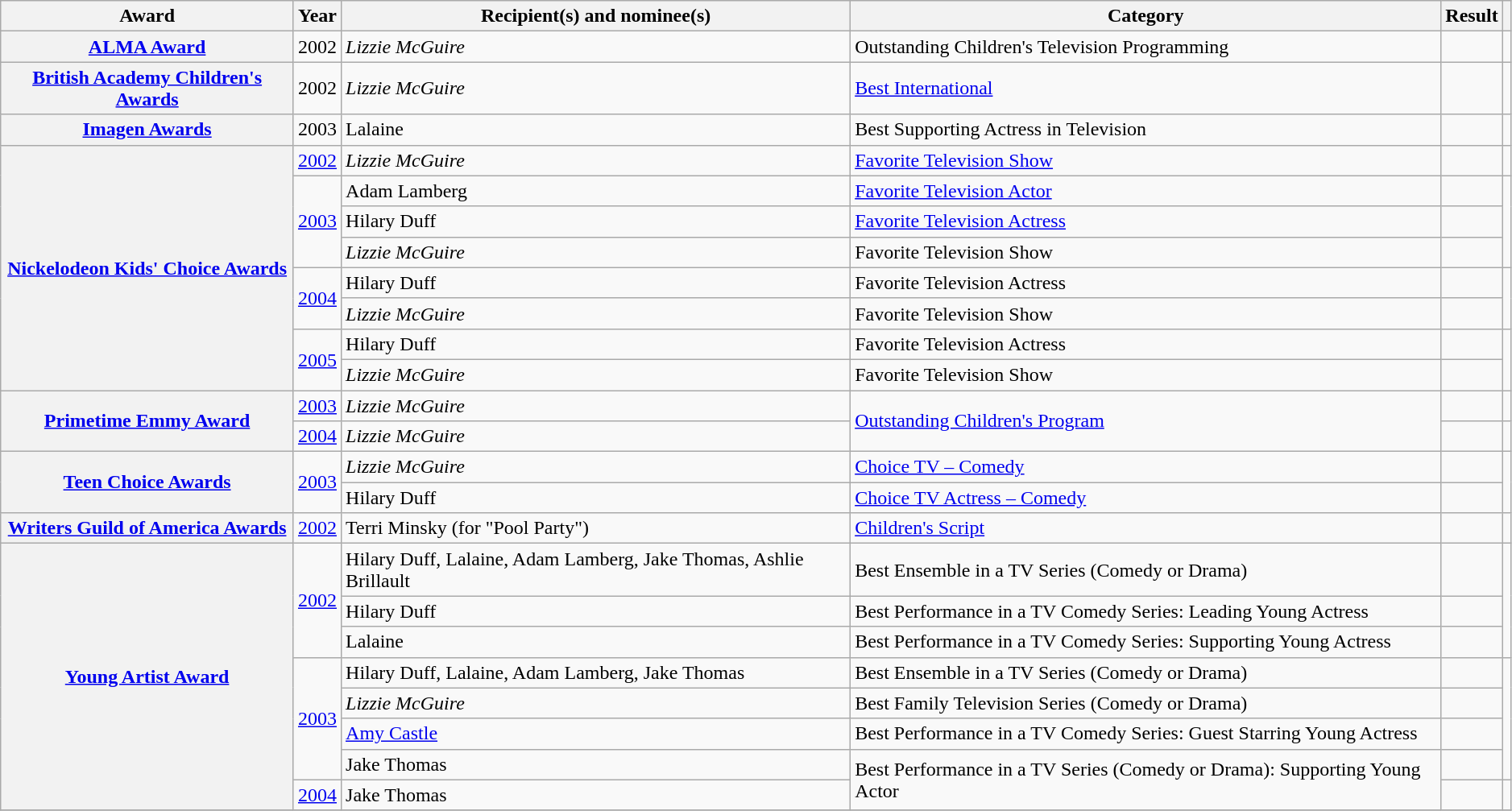<table class="wikitable plainrowheaders sortable" style="width:99%;">
<tr>
<th scope="col">Award</th>
<th scope="col">Year</th>
<th scope="col">Recipient(s) and nominee(s)</th>
<th scope="col">Category</th>
<th scope="col">Result</th>
<th scope="col" class="unsortable"></th>
</tr>
<tr>
<th scope="row"><a href='#'>ALMA Award</a></th>
<td>2002</td>
<td data-sort-value="Lizzie McGuire"><em>Lizzie McGuire</em></td>
<td>Outstanding Children's Television Programming</td>
<td></td>
<td style="text-align:center;"></td>
</tr>
<tr>
<th scope="row"><a href='#'>British Academy Children's Awards</a></th>
<td>2002</td>
<td data-sort-value="Lizzie McGuire"><em>Lizzie McGuire</em></td>
<td><a href='#'>Best International</a></td>
<td></td>
<td style="text-align:center;"></td>
</tr>
<tr>
<th scope="row"><a href='#'>Imagen Awards</a></th>
<td>2003</td>
<td data-sort-value="Lalaine">Lalaine</td>
<td>Best Supporting Actress in Television</td>
<td></td>
<td style="text-align:center;"></td>
</tr>
<tr>
<th scope="row" rowspan="8"><a href='#'>Nickelodeon Kids' Choice Awards</a></th>
<td><a href='#'>2002</a></td>
<td data-sort-value="Lizzie McGuire"><em>Lizzie McGuire</em></td>
<td><a href='#'>Favorite Television Show</a></td>
<td></td>
<td style="text-align:center;"></td>
</tr>
<tr>
<td rowspan="3"><a href='#'>2003</a></td>
<td data-sort-value="Lamberg, Adam">Adam Lamberg</td>
<td><a href='#'>Favorite Television Actor</a></td>
<td></td>
<td style="text-align:center;" rowspan="3"></td>
</tr>
<tr>
<td data-sort-value="Duff, Hilary">Hilary Duff</td>
<td><a href='#'>Favorite Television Actress</a></td>
<td></td>
</tr>
<tr>
<td data-sort-value="Lizzie McGuire"><em>Lizzie McGuire</em></td>
<td>Favorite Television Show</td>
<td></td>
</tr>
<tr>
<td rowspan="2"><a href='#'>2004</a></td>
<td data-sort-value="Duff, Hilary">Hilary Duff</td>
<td>Favorite Television Actress</td>
<td></td>
<td style="text-align:center;" rowspan="2"></td>
</tr>
<tr>
<td data-sort-value="Lizzie McGuire"><em>Lizzie McGuire</em></td>
<td>Favorite Television Show</td>
<td></td>
</tr>
<tr>
<td rowspan="2"><a href='#'>2005</a></td>
<td data-sort-value="Duff, Hilary">Hilary Duff</td>
<td>Favorite Television Actress</td>
<td></td>
<td style="text-align:center;" rowspan="2"></td>
</tr>
<tr>
<td data-sort-value="Lizzie McGuire"><em>Lizzie McGuire</em></td>
<td>Favorite Television Show</td>
<td></td>
</tr>
<tr>
<th scope="row" rowspan="2"><a href='#'>Primetime Emmy Award</a></th>
<td><a href='#'>2003</a></td>
<td data-sort-value="Lizzie McGuire"><em>Lizzie McGuire</em></td>
<td rowspan="2"><a href='#'>Outstanding Children's Program</a></td>
<td></td>
<td style="text-align:center;"></td>
</tr>
<tr>
<td><a href='#'>2004</a></td>
<td data-sort-value="Lizzie McGuire"><em>Lizzie McGuire</em></td>
<td></td>
<td style="text-align:center;"></td>
</tr>
<tr>
<th scope="row" rowspan="2"><a href='#'>Teen Choice Awards</a></th>
<td rowspan="2"><a href='#'>2003</a></td>
<td data-sort-value="Lizzie McGuire"><em>Lizzie McGuire</em></td>
<td><a href='#'>Choice TV – Comedy</a></td>
<td></td>
<td style="text-align:center;" rowspan="2"></td>
</tr>
<tr>
<td data-sort-value="Duff, Hilary">Hilary Duff</td>
<td><a href='#'>Choice TV Actress – Comedy</a></td>
<td></td>
</tr>
<tr>
<th scope="row"><a href='#'>Writers Guild of America Awards</a></th>
<td><a href='#'>2002</a></td>
<td data-sort-value="Minsky, Terri">Terri Minsky (for "Pool Party")</td>
<td><a href='#'>Children's Script</a></td>
<td></td>
<td style="text-align:center;"></td>
</tr>
<tr>
<th scope="row" rowspan="8"><a href='#'>Young Artist Award</a></th>
<td rowspan="3"><a href='#'>2002</a></td>
<td data-sort-value="Duff, Hilary">Hilary Duff, Lalaine, Adam Lamberg, Jake Thomas, Ashlie Brillault</td>
<td>Best Ensemble in a TV Series (Comedy or Drama)</td>
<td></td>
<td style="text-align:center;" rowspan="3"></td>
</tr>
<tr>
<td data-sort-value="Duff, Hilary">Hilary Duff</td>
<td>Best Performance in a TV Comedy Series: Leading Young Actress</td>
<td></td>
</tr>
<tr>
<td data-sort-value="Lalaine">Lalaine</td>
<td>Best Performance in a TV Comedy Series: Supporting Young Actress</td>
<td></td>
</tr>
<tr>
<td rowspan="4"><a href='#'>2003</a></td>
<td data-sort-value="Duff, Hilary">Hilary Duff, Lalaine, Adam Lamberg, Jake Thomas</td>
<td>Best Ensemble in a TV Series (Comedy or Drama)</td>
<td></td>
<td style="text-align:center;" rowspan="4"></td>
</tr>
<tr>
<td data-sort-value="Lizzie McGuire"><em>Lizzie McGuire</em></td>
<td>Best Family Television Series (Comedy or Drama)</td>
<td></td>
</tr>
<tr>
<td data-sort-value="Castle, Amy"><a href='#'>Amy Castle</a></td>
<td>Best Performance in a TV Comedy Series: Guest Starring Young Actress</td>
<td></td>
</tr>
<tr>
<td data-sort-value="Thomas, Jake">Jake Thomas</td>
<td rowspan="2">Best Performance in a TV Series (Comedy or Drama): Supporting Young Actor</td>
<td></td>
</tr>
<tr>
<td><a href='#'>2004</a></td>
<td data-sort-value="Thomas, Jake">Jake Thomas</td>
<td></td>
<td style="text-align:center;"></td>
</tr>
<tr>
</tr>
</table>
